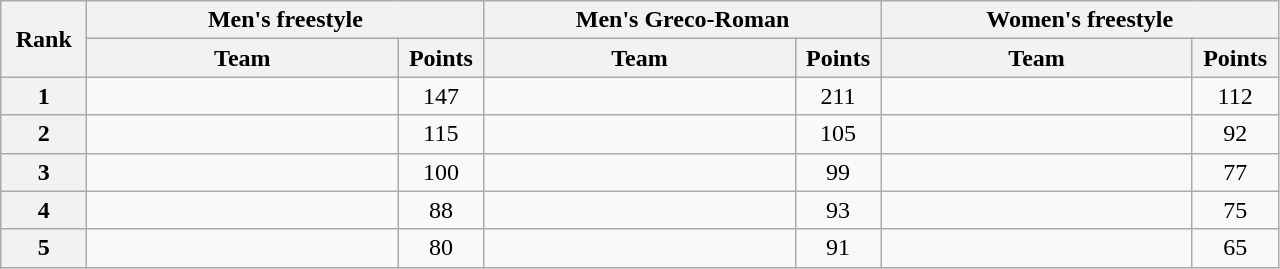<table class="wikitable" style="text-align:center;">
<tr>
<th rowspan="2" width="50">Rank</th>
<th colspan="2">Men's freestyle</th>
<th colspan="2">Men's Greco-Roman</th>
<th colspan="2">Women's freestyle</th>
</tr>
<tr>
<th width="200">Team</th>
<th width="50">Points</th>
<th width="200">Team</th>
<th width="50">Points</th>
<th width="200">Team</th>
<th width="50">Points</th>
</tr>
<tr>
<th>1</th>
<td align="left"></td>
<td>147</td>
<td align="left"></td>
<td>211</td>
<td align="left"></td>
<td>112</td>
</tr>
<tr>
<th>2</th>
<td align="left"></td>
<td>115</td>
<td align="left"></td>
<td>105</td>
<td align="left"></td>
<td>92</td>
</tr>
<tr>
<th>3</th>
<td align="left"></td>
<td>100</td>
<td align="left"></td>
<td>99</td>
<td align="left"></td>
<td>77</td>
</tr>
<tr>
<th>4</th>
<td align="left"></td>
<td>88</td>
<td align="left"></td>
<td>93</td>
<td align="left"></td>
<td>75</td>
</tr>
<tr>
<th>5</th>
<td align="left"></td>
<td>80</td>
<td align="left"></td>
<td>91</td>
<td align="left"></td>
<td>65</td>
</tr>
</table>
